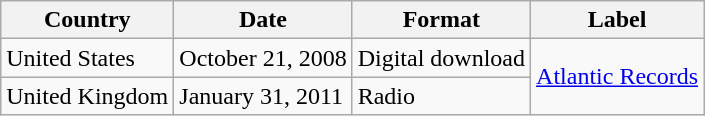<table class="wikitable">
<tr>
<th>Country</th>
<th>Date</th>
<th>Format</th>
<th>Label</th>
</tr>
<tr>
<td>United States</td>
<td>October 21, 2008</td>
<td rowspan=1>Digital download</td>
<td rowspan=2><a href='#'>Atlantic Records</a></td>
</tr>
<tr>
<td>United Kingdom</td>
<td>January 31, 2011</td>
<td>Radio</td>
</tr>
</table>
